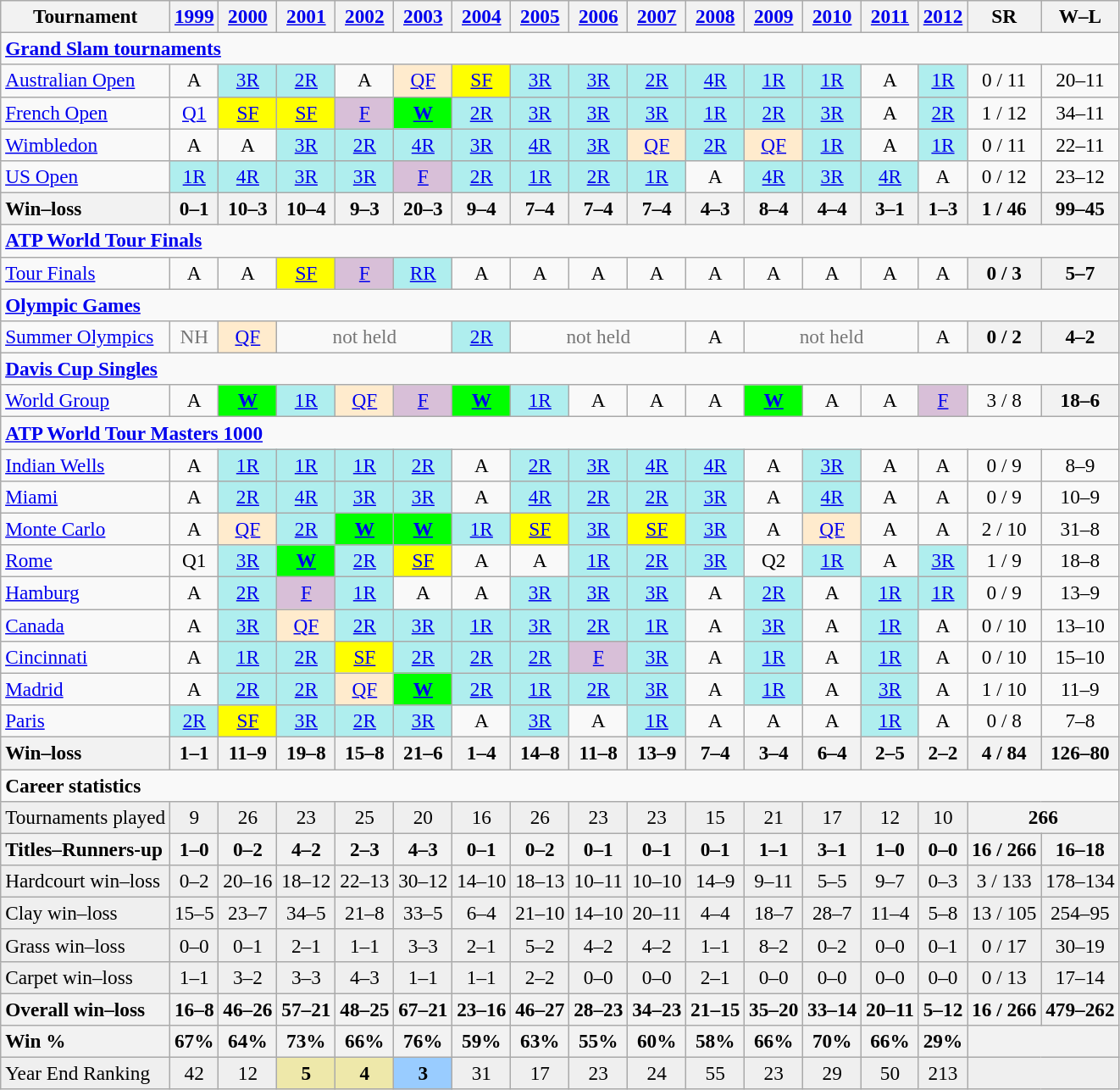<table class=wikitable style=text-align:center;font-size:97%>
<tr>
<th>Tournament</th>
<th><a href='#'>1999</a></th>
<th><a href='#'>2000</a></th>
<th><a href='#'>2001</a></th>
<th><a href='#'>2002</a></th>
<th><a href='#'>2003</a></th>
<th><a href='#'>2004</a></th>
<th><a href='#'>2005</a></th>
<th><a href='#'>2006</a></th>
<th><a href='#'>2007</a></th>
<th><a href='#'>2008</a></th>
<th><a href='#'>2009</a></th>
<th><a href='#'>2010</a></th>
<th><a href='#'>2011</a></th>
<th><a href='#'>2012</a></th>
<th>SR</th>
<th>W–L</th>
</tr>
<tr>
<td colspan=20 align=left><a href='#'><strong>Grand Slam tournaments</strong></a></td>
</tr>
<tr>
<td align=left><a href='#'>Australian Open</a></td>
<td>A</td>
<td bgcolor=afeeee><a href='#'>3R</a></td>
<td bgcolor=afeeee><a href='#'>2R</a></td>
<td>A</td>
<td bgcolor=ffebcd><a href='#'>QF</a></td>
<td bgcolor=yellow><a href='#'>SF</a></td>
<td bgcolor=afeeee><a href='#'>3R</a></td>
<td bgcolor=afeeee><a href='#'>3R</a></td>
<td bgcolor=afeeee><a href='#'>2R</a></td>
<td bgcolor=afeeee><a href='#'>4R</a></td>
<td bgcolor=afeeee><a href='#'>1R</a></td>
<td bgcolor=afeeee><a href='#'>1R</a></td>
<td>A</td>
<td bgcolor=afeeee><a href='#'>1R</a></td>
<td>0 / 11</td>
<td>20–11</td>
</tr>
<tr>
<td align=left><a href='#'>French Open</a></td>
<td><a href='#'>Q1</a></td>
<td bgcolor=yellow><a href='#'>SF</a></td>
<td bgcolor=yellow><a href='#'>SF</a></td>
<td bgcolor=thistle><a href='#'>F</a></td>
<td bgcolor=lime><a href='#'><strong>W</strong></a></td>
<td bgcolor=afeeee><a href='#'>2R</a></td>
<td bgcolor=afeeee><a href='#'>3R</a></td>
<td bgcolor=afeeee><a href='#'>3R</a></td>
<td bgcolor=afeeee><a href='#'>3R</a></td>
<td bgcolor=afeeee><a href='#'>1R</a></td>
<td bgcolor=afeeee><a href='#'>2R</a></td>
<td bgcolor=afeeee><a href='#'>3R</a></td>
<td>A</td>
<td bgcolor=afeeee><a href='#'>2R</a></td>
<td>1 / 12</td>
<td>34–11</td>
</tr>
<tr>
<td align=left><a href='#'>Wimbledon</a></td>
<td>A</td>
<td>A</td>
<td bgcolor=afeeee><a href='#'>3R</a></td>
<td bgcolor=afeeee><a href='#'>2R</a></td>
<td bgcolor=afeeee><a href='#'>4R</a></td>
<td bgcolor=afeeee><a href='#'>3R</a></td>
<td bgcolor=afeeee><a href='#'>4R</a></td>
<td bgcolor=afeeee><a href='#'>3R</a></td>
<td bgcolor=ffebcd><a href='#'>QF</a></td>
<td bgcolor=afeeee><a href='#'>2R</a></td>
<td bgcolor=ffebcd><a href='#'>QF</a></td>
<td bgcolor=afeeee><a href='#'>1R</a></td>
<td>A</td>
<td bgcolor=afeeee><a href='#'>1R</a></td>
<td>0 / 11</td>
<td>22–11</td>
</tr>
<tr>
<td align=left><a href='#'>US Open</a></td>
<td bgcolor=afeeee><a href='#'>1R</a></td>
<td bgcolor=afeeee><a href='#'>4R</a></td>
<td bgcolor=afeeee><a href='#'>3R</a></td>
<td bgcolor=afeeee><a href='#'>3R</a></td>
<td bgcolor=thistle><a href='#'>F</a></td>
<td bgcolor=afeeee><a href='#'>2R</a></td>
<td bgcolor=afeeee><a href='#'>1R</a></td>
<td bgcolor=afeeee><a href='#'>2R</a></td>
<td bgcolor=afeeee><a href='#'>1R</a></td>
<td>A</td>
<td bgcolor=afeeee><a href='#'>4R</a></td>
<td bgcolor=afeeee><a href='#'>3R</a></td>
<td bgcolor=afeeee><a href='#'>4R</a></td>
<td>A</td>
<td>0 / 12</td>
<td>23–12</td>
</tr>
<tr>
<th style=text-align:left>Win–loss</th>
<th>0–1</th>
<th>10–3</th>
<th>10–4</th>
<th>9–3</th>
<th>20–3</th>
<th>9–4</th>
<th>7–4</th>
<th>7–4</th>
<th>7–4</th>
<th>4–3</th>
<th>8–4</th>
<th>4–4</th>
<th>3–1</th>
<th>1–3</th>
<th>1 / 46</th>
<th>99–45</th>
</tr>
<tr>
<td colspan=20 align=left><strong><a href='#'>ATP World Tour Finals</a></strong></td>
</tr>
<tr>
<td align=left><a href='#'>Tour Finals</a></td>
<td>A</td>
<td>A</td>
<td bgcolor=yellow><a href='#'>SF</a></td>
<td bgcolor=thistle><a href='#'>F</a></td>
<td bgcolor=afeeee><a href='#'>RR</a></td>
<td>A</td>
<td>A</td>
<td>A</td>
<td>A</td>
<td>A</td>
<td>A</td>
<td>A</td>
<td>A</td>
<td>A</td>
<th>0 / 3</th>
<th>5–7</th>
</tr>
<tr>
<td colspan=20 align=left><strong><a href='#'>Olympic Games</a></strong></td>
</tr>
<tr>
<td align=left><a href='#'>Summer Olympics</a></td>
<td style=color:#767676>NH</td>
<td bgcolor=ffebcd><a href='#'>QF</a></td>
<td colspan=3 style=color:#767676>not held</td>
<td bgcolor=afeeee><a href='#'>2R</a></td>
<td colspan=3 style=color:#767676>not held</td>
<td>A</td>
<td colspan=3 style=color:#767676>not held</td>
<td>A</td>
<th>0 / 2</th>
<th>4–2</th>
</tr>
<tr>
<td colspan=20 align=left><strong><a href='#'>Davis Cup Singles</a></strong></td>
</tr>
<tr>
<td align=left><a href='#'>World Group</a></td>
<td>A</td>
<td bgcolor=lime><a href='#'><strong>W</strong></a></td>
<td bgcolor=afeeee><a href='#'>1R</a></td>
<td bgcolor=ffebcd><a href='#'>QF</a></td>
<td bgcolor=thistle><a href='#'>F</a></td>
<td bgcolor=lime><a href='#'><strong>W</strong></a></td>
<td bgcolor=afeeee><a href='#'>1R</a></td>
<td>A</td>
<td>A</td>
<td>A</td>
<td bgcolor=lime><a href='#'><strong>W</strong></a></td>
<td>A</td>
<td>A</td>
<td bgcolor=thistle><a href='#'>F</a></td>
<td>3 / 8</td>
<th>18–6</th>
</tr>
<tr>
<td colspan=20 align=left><strong><a href='#'>ATP World Tour Masters 1000</a></strong></td>
</tr>
<tr>
<td align=left><a href='#'>Indian Wells</a></td>
<td>A</td>
<td bgcolor=afeeee><a href='#'>1R</a></td>
<td bgcolor=afeeee><a href='#'>1R</a></td>
<td bgcolor=afeeee><a href='#'>1R</a></td>
<td bgcolor=afeeee><a href='#'>2R</a></td>
<td>A</td>
<td bgcolor=afeeee><a href='#'>2R</a></td>
<td bgcolor=afeeee><a href='#'>3R</a></td>
<td bgcolor=afeeee><a href='#'>4R</a></td>
<td bgcolor=afeeee><a href='#'>4R</a></td>
<td>A</td>
<td bgcolor=afeeee><a href='#'>3R</a></td>
<td>A</td>
<td>A</td>
<td>0 / 9</td>
<td>8–9</td>
</tr>
<tr>
<td align=left><a href='#'>Miami</a></td>
<td>A</td>
<td bgcolor=afeeee><a href='#'>2R</a></td>
<td bgcolor=afeeee><a href='#'>4R</a></td>
<td bgcolor=afeeee><a href='#'>3R</a></td>
<td bgcolor=afeeee><a href='#'>3R</a></td>
<td>A</td>
<td bgcolor=afeeee><a href='#'>4R</a></td>
<td bgcolor=afeeee><a href='#'>2R</a></td>
<td bgcolor=afeeee><a href='#'>2R</a></td>
<td bgcolor=afeeee><a href='#'>3R</a></td>
<td>A</td>
<td bgcolor=afeeee><a href='#'>4R</a></td>
<td>A</td>
<td>A</td>
<td>0 / 9</td>
<td>10–9</td>
</tr>
<tr>
<td align=left><a href='#'>Monte Carlo</a></td>
<td>A</td>
<td bgcolor=ffebcd><a href='#'>QF</a></td>
<td bgcolor=afeeee><a href='#'>2R</a></td>
<td bgcolor=lime><a href='#'><strong>W</strong></a></td>
<td bgcolor=lime><a href='#'><strong>W</strong></a></td>
<td bgcolor=afeeee><a href='#'>1R</a></td>
<td bgcolor=yellow><a href='#'>SF</a></td>
<td bgcolor=afeeee><a href='#'>3R</a></td>
<td bgcolor=yellow><a href='#'>SF</a></td>
<td bgcolor=afeeee><a href='#'>3R</a></td>
<td>A</td>
<td bgcolor=ffebcd><a href='#'>QF</a></td>
<td>A</td>
<td>A</td>
<td>2 / 10</td>
<td>31–8</td>
</tr>
<tr>
<td align=left><a href='#'>Rome</a></td>
<td>Q1</td>
<td bgcolor=afeeee><a href='#'>3R</a></td>
<td bgcolor=lime><a href='#'><strong>W</strong></a></td>
<td bgcolor=afeeee><a href='#'>2R</a></td>
<td bgcolor=yellow><a href='#'>SF</a></td>
<td>A</td>
<td>A</td>
<td bgcolor=afeeee><a href='#'>1R</a></td>
<td bgcolor=afeeee><a href='#'>2R</a></td>
<td bgcolor=afeeee><a href='#'>3R</a></td>
<td>Q2</td>
<td bgcolor=afeeee><a href='#'>1R</a></td>
<td>A</td>
<td bgcolor=afeeee><a href='#'>3R</a></td>
<td>1 / 9</td>
<td>18–8</td>
</tr>
<tr>
<td align=left><a href='#'>Hamburg</a></td>
<td>A</td>
<td bgcolor=afeeee><a href='#'>2R</a></td>
<td bgcolor=thistle><a href='#'>F</a></td>
<td bgcolor=afeeee><a href='#'>1R</a></td>
<td>A</td>
<td>A</td>
<td bgcolor=afeeee><a href='#'>3R</a></td>
<td bgcolor=afeeee><a href='#'>3R</a></td>
<td bgcolor=afeeee><a href='#'>3R</a></td>
<td>A</td>
<td bgcolor=afeeee><a href='#'>2R</a></td>
<td>A</td>
<td bgcolor=afeeee><a href='#'>1R</a></td>
<td bgcolor=afeeee><a href='#'>1R</a></td>
<td>0 / 9</td>
<td>13–9</td>
</tr>
<tr>
<td align=left><a href='#'>Canada</a></td>
<td>A</td>
<td bgcolor=afeeee><a href='#'>3R</a></td>
<td bgcolor=ffebcd><a href='#'>QF</a></td>
<td bgcolor=afeeee><a href='#'>2R</a></td>
<td bgcolor=afeeee><a href='#'>3R</a></td>
<td bgcolor=afeeee><a href='#'>1R</a></td>
<td bgcolor=afeeee><a href='#'>3R</a></td>
<td bgcolor=afeeee><a href='#'>2R</a></td>
<td bgcolor=afeeee><a href='#'>1R</a></td>
<td>A</td>
<td bgcolor=afeeee><a href='#'>3R</a></td>
<td>A</td>
<td bgcolor=afeeee><a href='#'>1R</a></td>
<td>A</td>
<td>0 / 10</td>
<td>13–10</td>
</tr>
<tr>
<td align=left><a href='#'>Cincinnati</a></td>
<td>A</td>
<td bgcolor=afeeee><a href='#'>1R</a></td>
<td bgcolor=afeeee><a href='#'>2R</a></td>
<td bgcolor=yellow><a href='#'>SF</a></td>
<td bgcolor=afeeee><a href='#'>2R</a></td>
<td bgcolor=afeeee><a href='#'>2R</a></td>
<td bgcolor=afeeee><a href='#'>2R</a></td>
<td bgcolor=thistle><a href='#'>F</a></td>
<td bgcolor=afeeee><a href='#'>3R</a></td>
<td>A</td>
<td bgcolor=afeeee><a href='#'>1R</a></td>
<td>A</td>
<td bgcolor=afeeee><a href='#'>1R</a></td>
<td>A</td>
<td>0 / 10</td>
<td>15–10</td>
</tr>
<tr>
<td align=left><a href='#'>Madrid</a></td>
<td>A</td>
<td bgcolor=afeeee><a href='#'>2R</a></td>
<td bgcolor=afeeee><a href='#'>2R</a></td>
<td bgcolor=ffebcd><a href='#'>QF</a></td>
<td bgcolor=lime><a href='#'><strong>W</strong></a></td>
<td bgcolor=afeeee><a href='#'>2R</a></td>
<td bgcolor=afeeee><a href='#'>1R</a></td>
<td bgcolor=afeeee><a href='#'>2R</a></td>
<td bgcolor=afeeee><a href='#'>3R</a></td>
<td>A</td>
<td bgcolor=afeeee><a href='#'>1R</a></td>
<td>A</td>
<td bgcolor=afeeee><a href='#'>3R</a></td>
<td>A</td>
<td>1 / 10</td>
<td>11–9</td>
</tr>
<tr>
<td align=left><a href='#'>Paris</a></td>
<td bgcolor=afeeee><a href='#'>2R</a></td>
<td bgcolor=yellow><a href='#'>SF</a></td>
<td bgcolor=afeeee><a href='#'>3R</a></td>
<td bgcolor=afeeee><a href='#'>2R</a></td>
<td bgcolor=afeeee><a href='#'>3R</a></td>
<td>A</td>
<td bgcolor=afeeee><a href='#'>3R</a></td>
<td>A</td>
<td bgcolor=afeeee><a href='#'>1R</a></td>
<td>A</td>
<td>A</td>
<td>A</td>
<td bgcolor=afeeee><a href='#'>1R</a></td>
<td>A</td>
<td>0 / 8</td>
<td>7–8</td>
</tr>
<tr>
<th style=text-align:left>Win–loss</th>
<th>1–1</th>
<th>11–9</th>
<th>19–8</th>
<th>15–8</th>
<th>21–6</th>
<th>1–4</th>
<th>14–8</th>
<th>11–8</th>
<th>13–9</th>
<th>7–4</th>
<th>3–4</th>
<th>6–4</th>
<th>2–5</th>
<th>2–2</th>
<th>4 / 84</th>
<th>126–80</th>
</tr>
<tr>
<td colspan=20 align=left><strong>Career statistics</strong></td>
</tr>
<tr bgcolor=efefef>
<td align=left>Tournaments played</td>
<td>9</td>
<td>26</td>
<td>23</td>
<td>25</td>
<td>20</td>
<td>16</td>
<td>26</td>
<td>23</td>
<td>23</td>
<td>15</td>
<td>21</td>
<td>17</td>
<td>12</td>
<td>10</td>
<th colspan=2>266</th>
</tr>
<tr>
<th style=text-align:left>Titles–Runners-up</th>
<th>1–0</th>
<th>0–2</th>
<th>4–2</th>
<th>2–3</th>
<th>4–3</th>
<th>0–1</th>
<th>0–2</th>
<th>0–1</th>
<th>0–1</th>
<th>0–1</th>
<th>1–1</th>
<th>3–1</th>
<th>1–0</th>
<th>0–0</th>
<th>16 / 266</th>
<th>16–18</th>
</tr>
<tr bgcolor=efefef>
<td align=left>Hardcourt win–loss</td>
<td>0–2</td>
<td>20–16</td>
<td>18–12</td>
<td>22–13</td>
<td>30–12</td>
<td>14–10</td>
<td>18–13</td>
<td>10–11</td>
<td>10–10</td>
<td>14–9</td>
<td>9–11</td>
<td>5–5</td>
<td>9–7</td>
<td>0–3</td>
<td>3 / 133</td>
<td>178–134</td>
</tr>
<tr bgcolor=efefef>
<td align=left>Clay win–loss</td>
<td>15–5</td>
<td>23–7</td>
<td>34–5</td>
<td>21–8</td>
<td>33–5</td>
<td>6–4</td>
<td>21–10</td>
<td>14–10</td>
<td>20–11</td>
<td>4–4</td>
<td>18–7</td>
<td>28–7</td>
<td>11–4</td>
<td>5–8</td>
<td>13 / 105</td>
<td>254–95</td>
</tr>
<tr bgcolor=efefef>
<td align=left>Grass win–loss</td>
<td>0–0</td>
<td>0–1</td>
<td>2–1</td>
<td>1–1</td>
<td>3–3</td>
<td>2–1</td>
<td>5–2</td>
<td>4–2</td>
<td>4–2</td>
<td>1–1</td>
<td>8–2</td>
<td>0–2</td>
<td>0–0</td>
<td>0–1</td>
<td>0 / 17</td>
<td>30–19</td>
</tr>
<tr bgcolor=efefef>
<td align=left>Carpet win–loss</td>
<td>1–1</td>
<td>3–2</td>
<td>3–3</td>
<td>4–3</td>
<td>1–1</td>
<td>1–1</td>
<td>2–2</td>
<td>0–0</td>
<td>0–0</td>
<td>2–1</td>
<td>0–0</td>
<td>0–0</td>
<td>0–0</td>
<td>0–0</td>
<td>0 / 13</td>
<td>17–14</td>
</tr>
<tr>
<th style=text-align:left>Overall win–loss</th>
<th>16–8</th>
<th>46–26</th>
<th>57–21</th>
<th>48–25</th>
<th>67–21</th>
<th>23–16</th>
<th>46–27</th>
<th>28–23</th>
<th>34–23</th>
<th>21–15</th>
<th>35–20</th>
<th>33–14</th>
<th>20–11</th>
<th>5–12</th>
<th>16 / 266</th>
<th>479–262</th>
</tr>
<tr>
<th style=text-align:left>Win %</th>
<th>67%</th>
<th>64%</th>
<th>73%</th>
<th>66%</th>
<th>76%</th>
<th>59%</th>
<th>63%</th>
<th>55%</th>
<th>60%</th>
<th>58%</th>
<th>66%</th>
<th>70%</th>
<th>66%</th>
<th>29%</th>
<th colspan=2></th>
</tr>
<tr bgcolor=efefef>
<td align=left>Year End Ranking</td>
<td>42</td>
<td>12</td>
<td bgcolor=eee8aa><strong>5</strong></td>
<td bgcolor=eee8aa><strong>4</strong></td>
<td bgcolor=99ccff><strong>3</strong></td>
<td>31</td>
<td>17</td>
<td>23</td>
<td>24</td>
<td>55</td>
<td>23</td>
<td>29</td>
<td>50</td>
<td>213</td>
<td colspan=2></td>
</tr>
</table>
